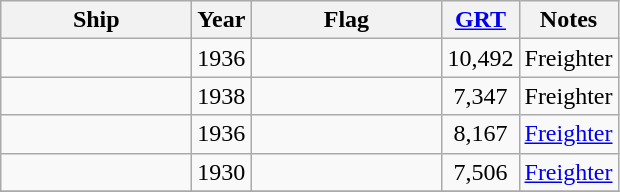<table class="wikitable sortable">
<tr>
<th scope="col" width="120px">Ship</th>
<th scope="col" width="30px">Year</th>
<th scope="col" width="120px">Flag</th>
<th scope="col" width="30px"><a href='#'>GRT</a></th>
<th>Notes</th>
</tr>
<tr>
<td align="left"></td>
<td align="center">1936</td>
<td align="left"></td>
<td align="center">10,492</td>
<td align="left">Freighter</td>
</tr>
<tr>
<td align="left"></td>
<td align="center">1938</td>
<td align="left"></td>
<td align="center">7,347</td>
<td align="left">Freighter</td>
</tr>
<tr>
<td align="left"></td>
<td align="center">1936</td>
<td align="left"></td>
<td align="center">8,167</td>
<td align="left"><a href='#'>Freighter</a></td>
</tr>
<tr>
<td align="left"></td>
<td align="center">1930</td>
<td align="left"></td>
<td align="center">7,506</td>
<td align="left"><a href='#'>Freighter</a></td>
</tr>
<tr>
</tr>
</table>
